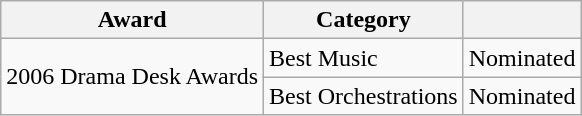<table class="wikitable">
<tr>
<th>Award</th>
<th>Category</th>
<th></th>
</tr>
<tr>
<td rowspan="2">2006 Drama Desk Awards</td>
<td>Best Music</td>
<td>Nominated</td>
</tr>
<tr>
<td>Best Orchestrations</td>
<td>Nominated</td>
</tr>
</table>
